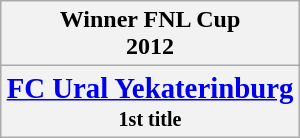<table class="wikitable" style="text-align: center; margin: 0 auto;">
<tr>
<th>Winner FNL Cup<br>2012</th>
</tr>
<tr>
<th><strong><big><a href='#'>FC Ural Yekaterinburg</a></big></strong><br><strong><small>1st title</small></strong></th>
</tr>
</table>
